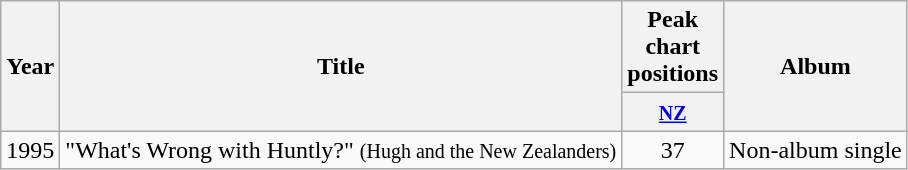<table class="wikitable plainrowheaders">
<tr>
<th rowspan="2"  width="1em">Year</th>
<th rowspan="2">Title</th>
<th width="3em">Peak chart positions</th>
<th rowspan="2">Album</th>
</tr>
<tr>
<th><small><a href='#'>NZ</a></small></th>
</tr>
<tr>
<td>1995</td>
<td>"What's Wrong with Huntly?" <small>(Hugh and the New Zealanders)</small></td>
<td align="center">37</td>
<td>Non-album single</td>
</tr>
</table>
